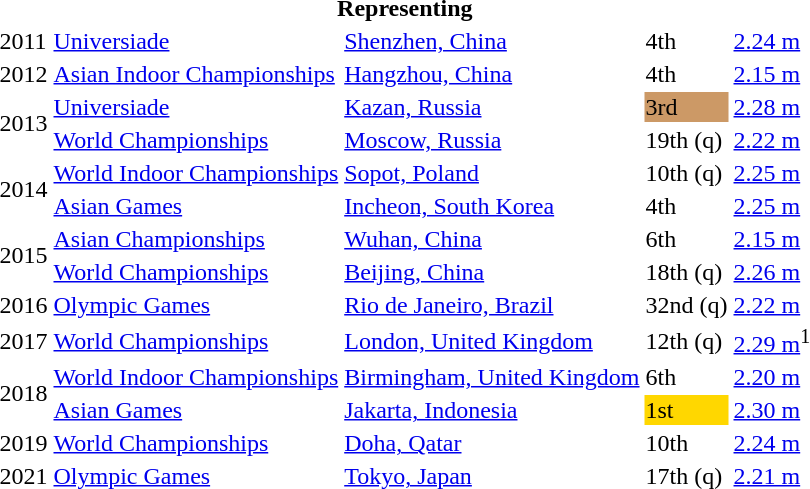<table>
<tr>
<th colspan="6">Representing </th>
</tr>
<tr>
<td>2011</td>
<td><a href='#'>Universiade</a></td>
<td><a href='#'>Shenzhen, China</a></td>
<td>4th</td>
<td><a href='#'>2.24 m</a></td>
</tr>
<tr>
<td>2012</td>
<td><a href='#'>Asian Indoor Championships</a></td>
<td><a href='#'>Hangzhou, China</a></td>
<td>4th</td>
<td><a href='#'>2.15 m</a></td>
</tr>
<tr>
<td rowspan=2>2013</td>
<td><a href='#'>Universiade</a></td>
<td><a href='#'>Kazan, Russia</a></td>
<td bgcolor=cc9966>3rd</td>
<td><a href='#'>2.28 m</a></td>
</tr>
<tr>
<td><a href='#'>World Championships</a></td>
<td><a href='#'>Moscow, Russia</a></td>
<td>19th (q)</td>
<td><a href='#'>2.22 m</a></td>
</tr>
<tr>
<td rowspan=2>2014</td>
<td><a href='#'>World Indoor Championships</a></td>
<td><a href='#'>Sopot, Poland</a></td>
<td>10th (q)</td>
<td><a href='#'>2.25 m</a></td>
</tr>
<tr>
<td><a href='#'>Asian Games</a></td>
<td><a href='#'>Incheon, South Korea</a></td>
<td>4th</td>
<td><a href='#'>2.25 m</a></td>
</tr>
<tr>
<td rowspan=2>2015</td>
<td><a href='#'>Asian Championships</a></td>
<td><a href='#'>Wuhan, China</a></td>
<td>6th</td>
<td><a href='#'>2.15 m</a></td>
</tr>
<tr>
<td><a href='#'>World Championships</a></td>
<td><a href='#'>Beijing, China</a></td>
<td>18th (q)</td>
<td><a href='#'>2.26 m</a></td>
</tr>
<tr>
<td>2016</td>
<td><a href='#'>Olympic Games</a></td>
<td><a href='#'>Rio de Janeiro, Brazil</a></td>
<td>32nd (q)</td>
<td><a href='#'>2.22 m</a></td>
</tr>
<tr>
<td>2017</td>
<td><a href='#'>World Championships</a></td>
<td><a href='#'>London, United Kingdom</a></td>
<td>12th (q)</td>
<td><a href='#'>2.29 m</a><sup>1</sup></td>
</tr>
<tr>
<td rowspan=2>2018</td>
<td><a href='#'>World Indoor Championships</a></td>
<td><a href='#'>Birmingham, United Kingdom</a></td>
<td>6th</td>
<td><a href='#'>2.20 m</a></td>
</tr>
<tr>
<td><a href='#'>Asian Games</a></td>
<td><a href='#'>Jakarta, Indonesia</a></td>
<td bgcolor=gold>1st</td>
<td><a href='#'>2.30 m</a></td>
</tr>
<tr>
<td>2019</td>
<td><a href='#'>World Championships</a></td>
<td><a href='#'>Doha, Qatar</a></td>
<td>10th</td>
<td><a href='#'>2.24 m</a></td>
</tr>
<tr>
<td>2021</td>
<td><a href='#'>Olympic Games</a></td>
<td><a href='#'>Tokyo, Japan</a></td>
<td>17th (q)</td>
<td><a href='#'>2.21 m</a></td>
</tr>
</table>
